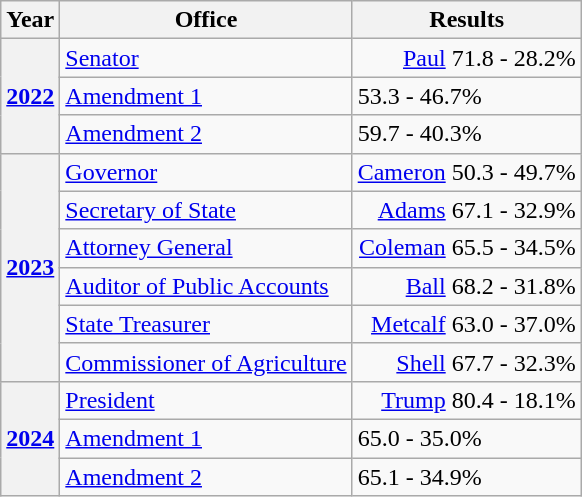<table class=wikitable>
<tr>
<th>Year</th>
<th>Office</th>
<th>Results</th>
</tr>
<tr>
<th rowspan=3><a href='#'>2022</a></th>
<td><a href='#'>Senator</a></td>
<td align="right" ><a href='#'>Paul</a> 71.8 - 28.2%</td>
</tr>
<tr>
<td><a href='#'>Amendment 1</a></td>
<td> 53.3 - 46.7%</td>
</tr>
<tr>
<td><a href='#'>Amendment 2</a></td>
<td> 59.7 - 40.3%</td>
</tr>
<tr>
<th rowspan=6><a href='#'>2023</a></th>
<td><a href='#'>Governor</a></td>
<td align="right" ><a href='#'>Cameron</a> 50.3 - 49.7%</td>
</tr>
<tr>
<td><a href='#'>Secretary of State</a></td>
<td align="right" ><a href='#'>Adams</a> 67.1 - 32.9%</td>
</tr>
<tr>
<td><a href='#'>Attorney General</a></td>
<td align="right" ><a href='#'>Coleman</a> 65.5 - 34.5%</td>
</tr>
<tr>
<td><a href='#'>Auditor of Public Accounts</a></td>
<td align="right" ><a href='#'>Ball</a> 68.2 - 31.8%</td>
</tr>
<tr>
<td><a href='#'>State Treasurer</a></td>
<td align="right" ><a href='#'>Metcalf</a> 63.0 - 37.0%</td>
</tr>
<tr>
<td><a href='#'>Commissioner of Agriculture</a></td>
<td align="right" ><a href='#'>Shell</a> 67.7 - 32.3%</td>
</tr>
<tr>
<th rowspan=3><a href='#'>2024</a></th>
<td><a href='#'>President</a></td>
<td align="right" ><a href='#'>Trump</a> 80.4 - 18.1%</td>
</tr>
<tr>
<td><a href='#'>Amendment 1</a></td>
<td> 65.0 - 35.0%</td>
</tr>
<tr>
<td><a href='#'>Amendment 2</a></td>
<td> 65.1 - 34.9%</td>
</tr>
</table>
